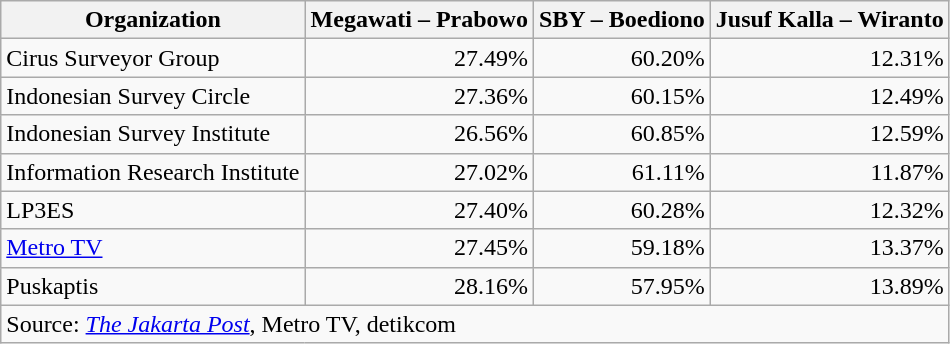<table class="wikitable" style=text-align:right>
<tr>
<th>Organization</th>
<th>Megawati – Prabowo</th>
<th>SBY – Boediono</th>
<th>Jusuf Kalla – Wiranto</th>
</tr>
<tr>
<td align=left>Cirus Surveyor Group</td>
<td>27.49%</td>
<td>60.20%</td>
<td>12.31%</td>
</tr>
<tr>
<td align=left>Indonesian Survey Circle</td>
<td>27.36%</td>
<td>60.15%</td>
<td>12.49%</td>
</tr>
<tr>
<td align=left>Indonesian Survey Institute</td>
<td>26.56%</td>
<td>60.85%</td>
<td>12.59%</td>
</tr>
<tr>
<td align=left>Information Research Institute</td>
<td>27.02%</td>
<td>61.11%</td>
<td>11.87%</td>
</tr>
<tr>
<td align=left>LP3ES</td>
<td>27.40%</td>
<td>60.28%</td>
<td>12.32%</td>
</tr>
<tr>
<td align=left><a href='#'>Metro TV</a></td>
<td>27.45%</td>
<td>59.18%</td>
<td>13.37%</td>
</tr>
<tr>
<td align=left>Puskaptis</td>
<td>28.16%</td>
<td>57.95%</td>
<td>13.89%</td>
</tr>
<tr>
<td align=left colspan="4">Source: <em><a href='#'>The Jakarta Post</a></em>, Metro TV, detikcom</td>
</tr>
</table>
